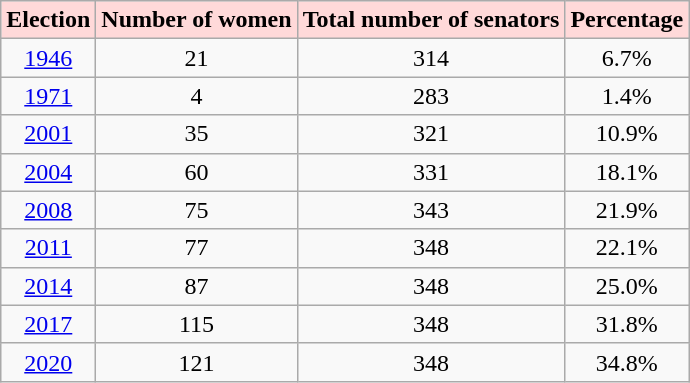<table class="wikitable" style="text-align:center;">
<tr>
<th style="background-color:#ffd9d9" scope=col>Election</th>
<th style="background-color:#ffd9d9" scope="col">Number of women</th>
<th style="background-color:#ffd9d9" scope="col">Total number of senators</th>
<th style="background-color:#ffd9d9" scope="col">Percentage</th>
</tr>
<tr>
<td><a href='#'>1946</a></td>
<td>21</td>
<td>314</td>
<td>6.7%</td>
</tr>
<tr>
<td><a href='#'>1971</a></td>
<td>4</td>
<td>283</td>
<td>1.4%</td>
</tr>
<tr>
<td><a href='#'>2001</a></td>
<td>35</td>
<td>321</td>
<td>10.9%</td>
</tr>
<tr>
<td><a href='#'>2004</a></td>
<td>60</td>
<td>331</td>
<td>18.1%</td>
</tr>
<tr>
<td><a href='#'>2008</a></td>
<td>75</td>
<td>343</td>
<td>21.9%</td>
</tr>
<tr>
<td><a href='#'>2011</a></td>
<td>77</td>
<td>348</td>
<td>22.1%</td>
</tr>
<tr>
<td><a href='#'>2014</a></td>
<td>87</td>
<td>348</td>
<td>25.0%</td>
</tr>
<tr>
<td><a href='#'>2017</a></td>
<td>115</td>
<td>348</td>
<td>31.8%</td>
</tr>
<tr>
<td><a href='#'>2020</a></td>
<td>121</td>
<td>348</td>
<td>34.8%</td>
</tr>
</table>
